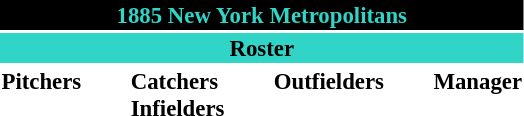<table class="toccolours" style="font-size: 95%;">
<tr>
<th colspan="10" style="background-color: black; color: #30D5C8; text-align: center;">1885 New York Metropolitans</th>
</tr>
<tr>
<td colspan="10" style="background-color: #30D5C8; color: black; text-align: center;"><strong>Roster</strong></td>
</tr>
<tr>
<td valign="top"><strong>Pitchers</strong><br>



</td>
<td width="25px"></td>
<td valign="top"><strong>Catchers</strong><br>


<strong>Infielders</strong>







</td>
<td width="25px"></td>
<td valign="top"><strong>Outfielders</strong><br>

</td>
<td width="25px"></td>
<td valign="top"><strong>Manager</strong><br></td>
</tr>
</table>
